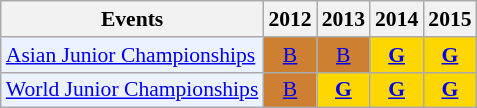<table class="wikitable" style="font-size: 90%; text-align:center">
<tr>
<th>Events</th>
<th>2012</th>
<th>2013</th>
<th>2014</th>
<th>2015</th>
</tr>
<tr>
<td bgcolor="#ECF2FF"; align="left"><a href='#'>Asian Junior Championships</a></td>
<td bgcolor=CD7F32><a href='#'>B</a></td>
<td bgcolor=CD7F32><a href='#'>B</a></td>
<td bgcolor=gold><a href='#'><strong>G</strong></a></td>
<td bgcolor=gold><a href='#'><strong>G</strong></a></td>
</tr>
<tr>
<td bgcolor="#ECF2FF"; align="left"><a href='#'>World Junior Championships</a></td>
<td bgcolor=CD7F32><a href='#'>B</a></td>
<td bgcolor=gold><a href='#'><strong>G</strong></a></td>
<td bgcolor=gold><a href='#'><strong>G</strong></a></td>
<td bgcolor=gold><a href='#'><strong>G</strong></a></td>
</tr>
</table>
